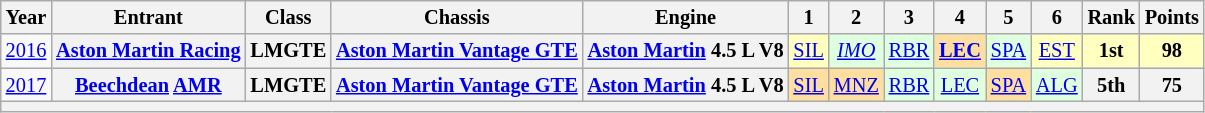<table class="wikitable" style="text-align:center; font-size:85%">
<tr>
<th>Year</th>
<th>Entrant</th>
<th>Class</th>
<th>Chassis</th>
<th>Engine</th>
<th>1</th>
<th>2</th>
<th>3</th>
<th>4</th>
<th>5</th>
<th>6</th>
<th>Rank</th>
<th>Points</th>
</tr>
<tr>
<td><a href='#'>2016</a></td>
<th nowrap><a href='#'>Aston Martin Racing</a></th>
<th>LMGTE</th>
<th nowrap><a href='#'>Aston Martin Vantage GTE</a></th>
<th nowrap><a href='#'>Aston Martin</a> 4.5 L V8</th>
<td style="background:#FFFFBF;"><a href='#'>SIL</a><br></td>
<td style="background:#DFFFDF;"><em><a href='#'>IMO</a></em><br></td>
<td style="background:#DFFFDF;"><a href='#'>RBR</a><br></td>
<td style="background:#FFDF9F;"><strong><a href='#'>LEC</a></strong><br></td>
<td style="background:#DFFFDF;"><a href='#'>SPA</a><br></td>
<td style="background:#FFFFBF;"><a href='#'>EST</a><br></td>
<th style="background:#FFFFBF;">1st</th>
<th style="background:#FFFFBF;">98</th>
</tr>
<tr>
<td><a href='#'>2017</a></td>
<th nowrap><a href='#'>Beechdean</a> <a href='#'>AMR</a></th>
<th>LMGTE</th>
<th nowrap><a href='#'>Aston Martin Vantage GTE</a></th>
<th nowrap><a href='#'>Aston Martin</a> 4.5 L V8</th>
<td style="background:#FFDF9F;"><a href='#'>SIL</a><br></td>
<td style="background:#FFDF9F;"><a href='#'>MNZ</a><br></td>
<td style="background:#DFFFDF;"><a href='#'>RBR</a><br></td>
<td style="background:#DFFFDF;"><a href='#'>LEC</a><br></td>
<td style="background:#FFDF9F;"><a href='#'>SPA</a><br></td>
<td style="background:#DFFFDF;"><a href='#'>ALG</a><br></td>
<th>5th</th>
<th>75</th>
</tr>
<tr>
<th colspan="13"></th>
</tr>
</table>
